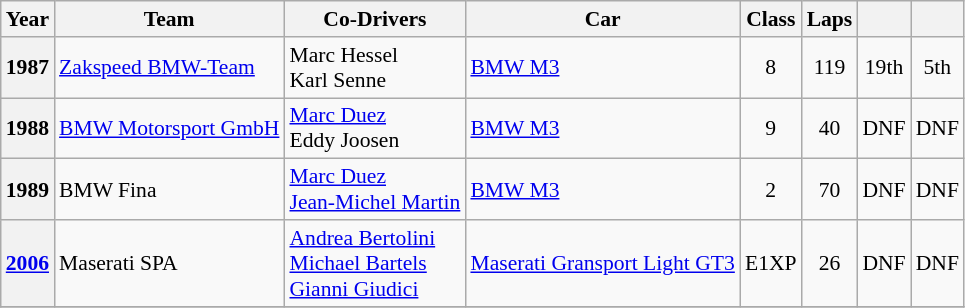<table class="wikitable" style="text-align:center; font-size:90%">
<tr>
<th>Year</th>
<th>Team</th>
<th>Co-Drivers</th>
<th>Car</th>
<th>Class</th>
<th>Laps</th>
<th></th>
<th></th>
</tr>
<tr>
<th>1987</th>
<td align="left" nowrap> <a href='#'>Zakspeed BMW-Team</a></td>
<td align="left" nowrap> Marc Hessel<br> Karl Senne<br></td>
<td align="left" nowrap><a href='#'>BMW M3</a></td>
<td>8</td>
<td>119</td>
<td>19th</td>
<td>5th</td>
</tr>
<tr>
<th>1988</th>
<td align="left" nowrap> <a href='#'>BMW Motorsport GmbH</a></td>
<td align="left" nowrap> <a href='#'>Marc Duez</a><br> Eddy Joosen<br></td>
<td align="left" nowrap><a href='#'>BMW M3</a></td>
<td>9</td>
<td>40</td>
<td>DNF</td>
<td>DNF</td>
</tr>
<tr>
<th>1989</th>
<td align="left" nowrap> BMW Fina</td>
<td align="left" nowrap> <a href='#'>Marc Duez</a><br> <a href='#'>Jean-Michel Martin</a><br></td>
<td align="left" nowrap><a href='#'>BMW M3</a></td>
<td>2</td>
<td>70</td>
<td>DNF</td>
<td>DNF</td>
</tr>
<tr>
<th><a href='#'>2006</a></th>
<td align="left" nowrap> Maserati SPA</td>
<td align="left" nowrap> <a href='#'>Andrea Bertolini</a><br> <a href='#'>Michael Bartels</a><br> <a href='#'>Gianni Giudici</a></td>
<td align="left" nowrap><a href='#'>Maserati Gransport Light GT3</a></td>
<td>E1XP</td>
<td>26</td>
<td>DNF</td>
<td>DNF</td>
</tr>
<tr>
</tr>
</table>
